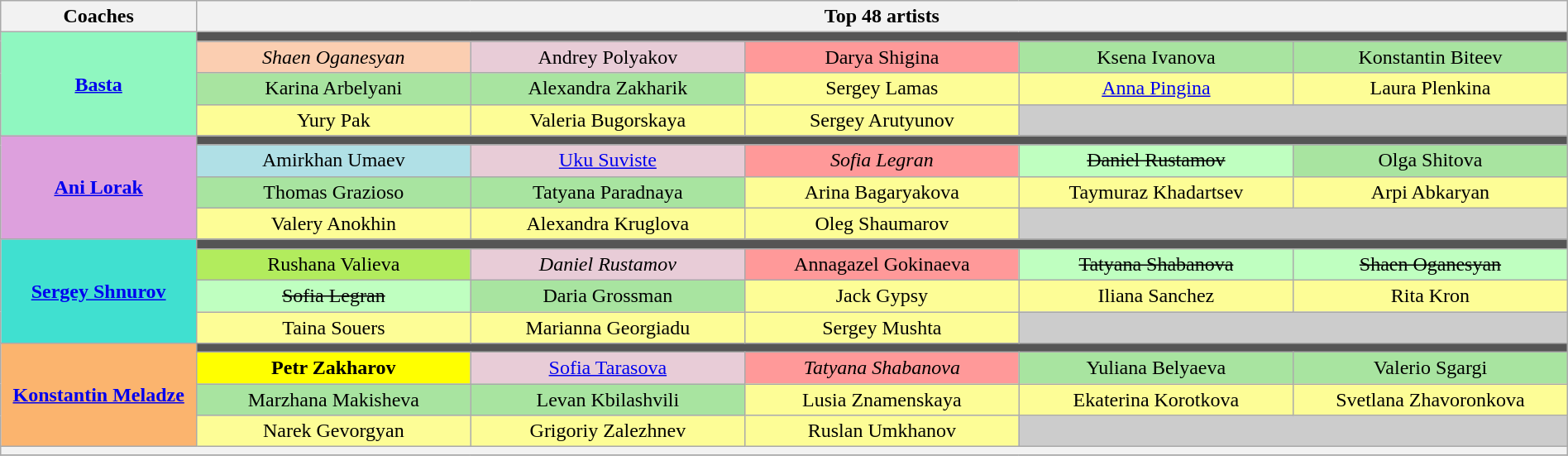<table class="wikitable" style="text-align:center; width:100%;">
<tr>
<th width="10%">Coaches</th>
<th width="90%" colspan=5>Top 48 artists</th>
</tr>
<tr>
<th rowspan=4 style="background:#8ff7c0;"><a href='#'>Basta</a></th>
<td colspan=5 style="background:#555555;"></td>
</tr>
<tr>
<td width="14%" style="background:#FBCEB1;"><em>Shaen Oganesyan</em></td>
<td width="14%" style="background:#E8CCD7;">Andrey Polyakov</td>
<td width="14%" style="background:#FF9999;">Darya Shigina</td>
<td width="14%" style="background:#A8E4A0;">Ksena Ivanova</td>
<td width="14%" style="background:#A8E4A0;">Konstantin Biteev</td>
</tr>
<tr>
<td style="background:#A8E4A0;">Karina Arbelyani</td>
<td style="background:#A8E4A0;">Alexandra Zakharik</td>
<td style="background:#FDFD96;">Sergey Lamas</td>
<td style="background:#FDFD96;"><a href='#'>Anna Pingina</a></td>
<td style="background:#FDFD96;">Laura Plenkina</td>
</tr>
<tr>
<td style="background:#FDFD96;">Yury Pak</td>
<td style="background:#FDFD96;">Valeria Bugorskaya</td>
<td style="background:#FDFD96;">Sergey Arutyunov</td>
<td colspan=2 style="background:#ccc;"></td>
</tr>
<tr>
<th rowspan=4 style="background:#dda0dd;"><a href='#'>Ani Lorak</a></th>
<td colspan=5 style="background:#555555;"></td>
</tr>
<tr>
<td style="background:#B0E0E6;">Amirkhan Umaev</td>
<td style="background:#E8CCD7;"><a href='#'>Uku Suviste</a></td>
<td style="background:#FF9999;"><em>Sofia Legran</em></td>
<td style="background:#BFFFC0;"><s>Daniel Rustamov</s></td>
<td style="background:#A8E4A0;">Olga Shitova</td>
</tr>
<tr>
<td style="background:#A8E4A0;">Thomas Grazioso</td>
<td style="background:#A8E4A0;">Tatyana Paradnaya</td>
<td style="background:#FDFD96;">Arina Bagaryakova</td>
<td style="background:#FDFD96;">Taymuraz Khadartsev</td>
<td style="background:#FDFD96;">Arpi Abkaryan</td>
</tr>
<tr>
<td style="background:#FDFD96;">Valery Anokhin</td>
<td style="background:#FDFD96;">Alexandra Kruglova</td>
<td style="background:#FDFD96;">Oleg Shaumarov</td>
<td colspan=2 style="background:#ccc;"></td>
</tr>
<tr>
<th rowspan=4 style="background:turquoise;"><a href='#'>Sergey Shnurov</a></th>
<td colspan=5 style="background:#555555;"></td>
</tr>
<tr>
<td style="background:#B2EC5D;">Rushana Valieva</td>
<td style="background:#E8CCD7;"><em>Daniel Rustamov</em></td>
<td style="background:#FF9999;">Annagazel Gokinaeva</td>
<td style="background:#BFFFC0;"><s>Tatyana Shabanova</s></td>
<td style="background:#BFFFC0;"><s>Shaen Oganesyan</s></td>
</tr>
<tr>
<td style="background:#BFFFC0;"><s>Sofia Legran</s></td>
<td style="background:#A8E4A0;">Daria Grossman</td>
<td style="background:#FDFD96;">Jack Gypsy</td>
<td style="background:#FDFD96;">Iliana Sanchez</td>
<td style="background:#FDFD96;">Rita Kron</td>
</tr>
<tr>
<td style="background:#FDFD96;">Taina Souers</td>
<td style="background:#FDFD96;">Marianna Georgiadu</td>
<td style="background:#FDFD96;">Sergey Mushta</td>
<td colspan=2 style="background:#ccc;"></td>
</tr>
<tr>
<th rowspan=4 style="background:#fbb46e;"><a href='#'>Konstantin Meladze</a></th>
<td colspan=5 style="background:#555555;"></td>
</tr>
<tr>
<th style="background:yellow;">Petr Zakharov</th>
<td style="background:#E8CCD7;"><a href='#'>Sofia Tarasova</a></td>
<td style="background:#FF9999;"><em>Tatyana Shabanova</em></td>
<td style="background:#A8E4A0;">Yuliana Belyaeva</td>
<td style="background:#A8E4A0;">Valerio Sgargi</td>
</tr>
<tr>
<td style="background:#A8E4A0;">Marzhana Makisheva</td>
<td style="background:#A8E4A0;">Levan Kbilashvili</td>
<td style="background:#FDFD96;">Lusia Znamenskaya</td>
<td style="background:#FDFD96;">Ekaterina Korotkova</td>
<td style="background:#FDFD96;">Svetlana Zhavoronkova</td>
</tr>
<tr>
<td style="background:#FDFD96;">Narek Gevorgyan</td>
<td style="background:#FDFD96;">Grigoriy Zalezhnev</td>
<td style="background:#FDFD96;">Ruslan Umkhanov</td>
<td colspan=2 style="background:#ccc;"></td>
</tr>
<tr>
<th style="font-size:90%; line-height:12px;" colspan="7"></th>
</tr>
<tr>
</tr>
</table>
